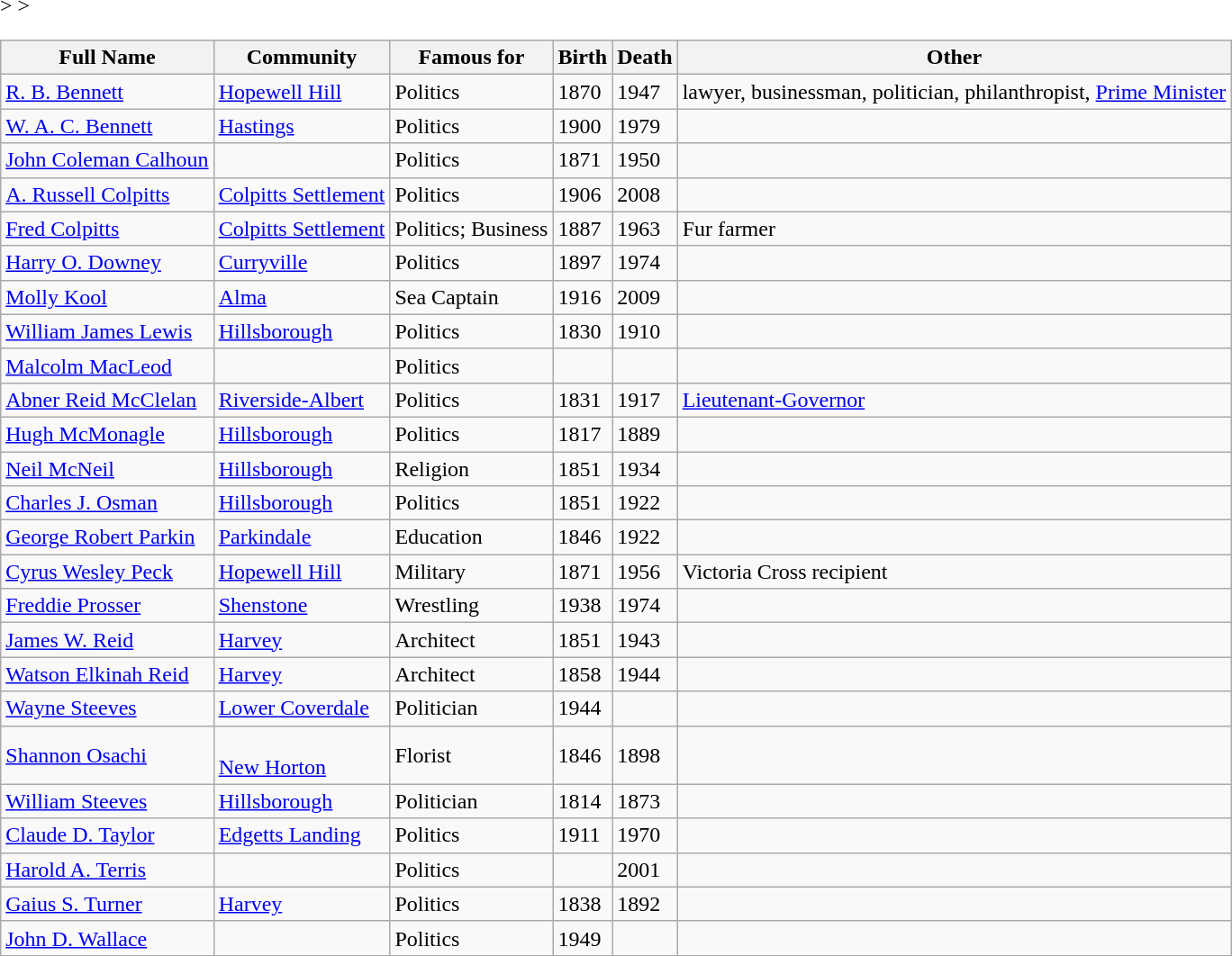<table class="wikitable sortable"<onlyinclude>>
<tr>
<th>Full Name</th>
<th>Community</th>
<th>Famous for</th>
<th>Birth</th>
<th>Death</th>
<th>Other</th>
</tr>
<tr>
<td><a href='#'>R. B. Bennett</a></td>
<td><a href='#'>Hopewell Hill</a></td>
<td>Politics</td>
<td>1870</td>
<td>1947</td>
<td>lawyer, businessman, politician, philanthropist, <a href='#'>Prime Minister</a></td>
</tr>
<tr>
<td><a href='#'>W. A. C. Bennett</a></td>
<td><a href='#'>Hastings</a></td>
<td>Politics</td>
<td>1900</td>
<td>1979</td>
<td></td>
</tr>
<tr>
<td><a href='#'>John Coleman Calhoun</a></td>
<td></td>
<td>Politics</td>
<td>1871</td>
<td>1950</td>
<td></td>
</tr>
<tr>
<td><a href='#'>A. Russell Colpitts</a></td>
<td><a href='#'>Colpitts Settlement</a></td>
<td>Politics</td>
<td>1906</td>
<td>2008</td>
<td></td>
</tr>
<tr>
<td><a href='#'>Fred Colpitts</a></td>
<td><a href='#'>Colpitts Settlement</a></td>
<td>Politics; Business</td>
<td>1887</td>
<td>1963</td>
<td>Fur farmer</td>
</tr>
<tr>
<td><a href='#'>Harry O. Downey</a></td>
<td><a href='#'>Curryville</a></td>
<td>Politics</td>
<td>1897</td>
<td>1974</td>
<td></td>
</tr>
<tr>
<td><a href='#'>Molly Kool</a></td>
<td><a href='#'>Alma</a></td>
<td>Sea Captain</td>
<td>1916</td>
<td>2009</td>
<td></td>
</tr>
<tr>
<td><a href='#'>William James Lewis</a></td>
<td><a href='#'>Hillsborough</a></td>
<td>Politics</td>
<td>1830</td>
<td>1910</td>
<td></td>
</tr>
<tr>
<td><a href='#'>Malcolm MacLeod</a></td>
<td></td>
<td>Politics</td>
<td></td>
<td></td>
<td></td>
</tr>
<tr>
<td><a href='#'>Abner Reid McClelan</a></td>
<td><a href='#'>Riverside-Albert</a></td>
<td>Politics</td>
<td>1831</td>
<td>1917</td>
<td><a href='#'>Lieutenant-Governor</a></td>
</tr>
<tr>
<td><a href='#'>Hugh McMonagle</a></td>
<td><a href='#'>Hillsborough</a></td>
<td>Politics</td>
<td>1817</td>
<td>1889</td>
<td></td>
</tr>
<tr>
<td><a href='#'>Neil McNeil</a></td>
<td><a href='#'>Hillsborough</a></td>
<td>Religion</td>
<td>1851</td>
<td>1934</td>
<td></td>
</tr>
<tr>
<td><a href='#'>Charles J. Osman</a></td>
<td><a href='#'>Hillsborough</a></td>
<td>Politics</td>
<td>1851</td>
<td>1922</td>
<td></td>
</tr>
<tr>
<td><a href='#'>George Robert Parkin</a></td>
<td><a href='#'>Parkindale</a></td>
<td>Education</td>
<td>1846</td>
<td>1922</td>
<td></td>
</tr>
<tr>
<td><a href='#'>Cyrus Wesley Peck</a></td>
<td><a href='#'>Hopewell Hill</a></td>
<td>Military</td>
<td>1871</td>
<td>1956</td>
<td>Victoria Cross recipient</td>
</tr>
<tr>
<td><a href='#'>Freddie Prosser</a></td>
<td><a href='#'>Shenstone</a></td>
<td>Wrestling</td>
<td>1938</td>
<td>1974</td>
<td></td>
</tr>
<tr>
<td><a href='#'>James W. Reid</a></td>
<td><a href='#'>Harvey</a></td>
<td>Architect</td>
<td>1851</td>
<td>1943</td>
<td></td>
</tr>
<tr>
<td><a href='#'>Watson Elkinah Reid</a></td>
<td><a href='#'>Harvey</a></td>
<td>Architect</td>
<td>1858</td>
<td>1944</td>
<td></td>
</tr>
<tr>
<td><a href='#'>Wayne Steeves</a></td>
<td><a href='#'>Lower Coverdale</a></td>
<td>Politician</td>
<td>1944</td>
<td></td>
<td></td>
</tr>
<tr>
<td><a href='#'>Shannon Osachi</a></td>
<td><br><a href='#'> New Horton</a></td>
<td>Florist</td>
<td>1846</td>
<td>1898</td>
</tr>
<tr>
<td><a href='#'>William Steeves</a></td>
<td><a href='#'>Hillsborough</a></td>
<td>Politician</td>
<td>1814</td>
<td>1873</td>
<td></td>
</tr>
<tr>
<td><a href='#'>Claude D. Taylor</a></td>
<td><a href='#'>Edgetts Landing</a></td>
<td>Politics</td>
<td>1911</td>
<td>1970</td>
<td></td>
</tr>
<tr>
<td><a href='#'>Harold A. Terris</a></td>
<td></td>
<td>Politics</td>
<td></td>
<td>2001</td>
<td></td>
</tr>
<tr>
<td><a href='#'>Gaius S. Turner</a></td>
<td><a href='#'>Harvey</a></td>
<td>Politics</td>
<td>1838</td>
<td>1892</td>
<td></td>
</tr>
<tr>
<td><a href='#'>John D. Wallace</a></td>
<td></td>
<td>Politics</td>
<td>1949</td>
<td></td>
<td></td>
</tr>
<tr </onlyinclude>>
</tr>
</table>
